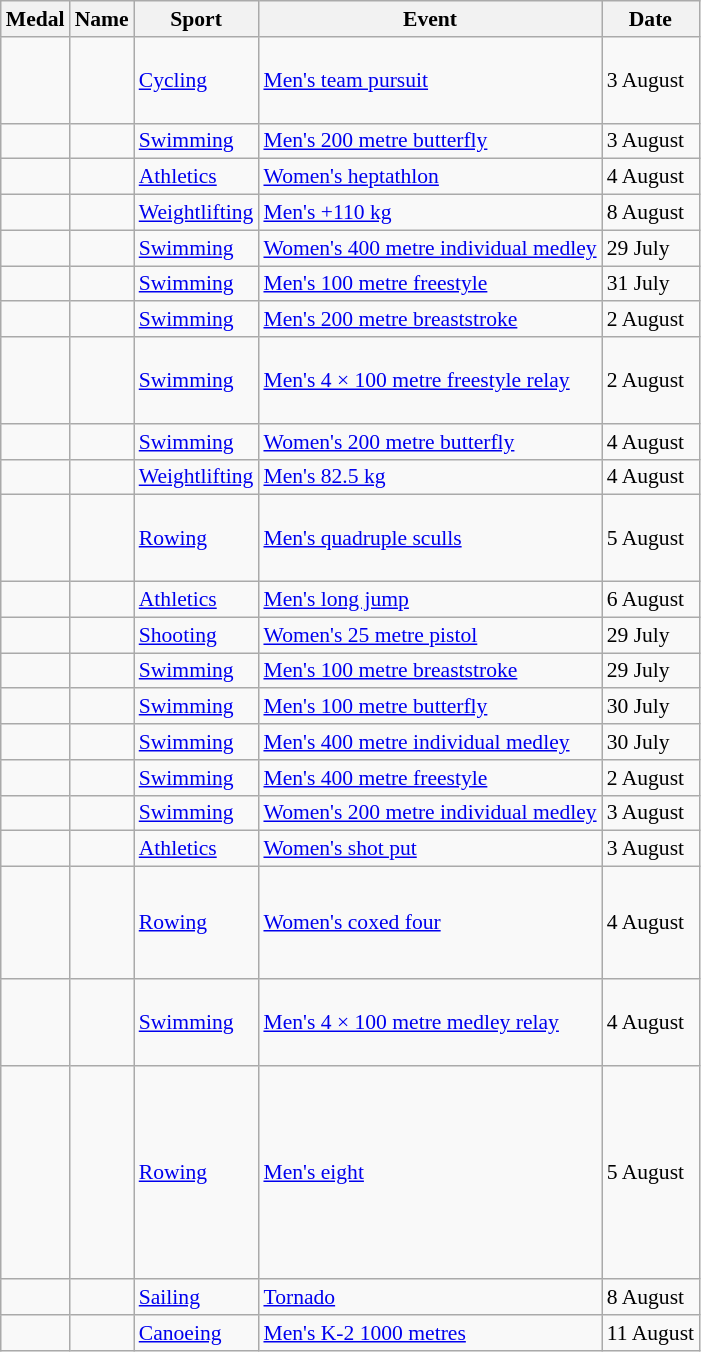<table class="wikitable sortable" style="font-size:90%">
<tr>
<th>Medal</th>
<th>Name</th>
<th>Sport</th>
<th>Event</th>
<th>Date</th>
</tr>
<tr>
<td></td>
<td><br><br><br></td>
<td><a href='#'>Cycling</a></td>
<td><a href='#'>Men's team pursuit</a></td>
<td>3 August</td>
</tr>
<tr>
<td></td>
<td></td>
<td><a href='#'>Swimming</a></td>
<td><a href='#'>Men's 200 metre butterfly</a></td>
<td>3 August</td>
</tr>
<tr>
<td></td>
<td></td>
<td><a href='#'>Athletics</a></td>
<td><a href='#'>Women's heptathlon</a></td>
<td>4 August</td>
</tr>
<tr>
<td></td>
<td></td>
<td><a href='#'>Weightlifting</a></td>
<td><a href='#'>Men's +110 kg</a></td>
<td>8 August</td>
</tr>
<tr>
<td></td>
<td></td>
<td><a href='#'>Swimming</a></td>
<td><a href='#'>Women's 400 metre individual medley</a></td>
<td>29 July</td>
</tr>
<tr>
<td></td>
<td></td>
<td><a href='#'>Swimming</a></td>
<td><a href='#'>Men's 100 metre freestyle</a></td>
<td>31 July</td>
</tr>
<tr>
<td></td>
<td></td>
<td><a href='#'>Swimming</a></td>
<td><a href='#'>Men's 200 metre breaststroke</a></td>
<td>2 August</td>
</tr>
<tr>
<td></td>
<td><br><br><br></td>
<td><a href='#'>Swimming</a></td>
<td><a href='#'>Men's 4 × 100 metre freestyle relay</a></td>
<td>2 August</td>
</tr>
<tr>
<td></td>
<td></td>
<td><a href='#'>Swimming</a></td>
<td><a href='#'>Women's 200 metre butterfly</a></td>
<td>4 August</td>
</tr>
<tr>
<td></td>
<td></td>
<td><a href='#'>Weightlifting</a></td>
<td><a href='#'>Men's 82.5 kg</a></td>
<td>4 August</td>
</tr>
<tr>
<td></td>
<td><br><br><br></td>
<td><a href='#'>Rowing</a></td>
<td><a href='#'>Men's quadruple sculls</a></td>
<td>5 August</td>
</tr>
<tr>
<td></td>
<td></td>
<td><a href='#'>Athletics</a></td>
<td><a href='#'>Men's long jump</a></td>
<td>6 August</td>
</tr>
<tr>
<td></td>
<td></td>
<td><a href='#'>Shooting</a></td>
<td><a href='#'>Women's 25 metre pistol</a></td>
<td>29 July</td>
</tr>
<tr>
<td></td>
<td></td>
<td><a href='#'>Swimming</a></td>
<td><a href='#'>Men's 100 metre breaststroke</a></td>
<td>29 July</td>
</tr>
<tr>
<td></td>
<td></td>
<td><a href='#'>Swimming</a></td>
<td><a href='#'>Men's 100 metre butterfly</a></td>
<td>30 July</td>
</tr>
<tr>
<td></td>
<td></td>
<td><a href='#'>Swimming</a></td>
<td><a href='#'>Men's 400 metre individual medley</a></td>
<td>30 July</td>
</tr>
<tr>
<td></td>
<td></td>
<td><a href='#'>Swimming</a></td>
<td><a href='#'>Men's 400 metre freestyle</a></td>
<td>2 August</td>
</tr>
<tr>
<td></td>
<td></td>
<td><a href='#'>Swimming</a></td>
<td><a href='#'>Women's 200 metre individual medley</a></td>
<td>3 August</td>
</tr>
<tr>
<td></td>
<td></td>
<td><a href='#'>Athletics</a></td>
<td><a href='#'>Women's shot put</a></td>
<td>3 August</td>
</tr>
<tr>
<td></td>
<td><br><br><br><br></td>
<td><a href='#'>Rowing</a></td>
<td><a href='#'>Women's coxed four</a></td>
<td>4 August</td>
</tr>
<tr>
<td></td>
<td><br><br><br></td>
<td><a href='#'>Swimming</a></td>
<td><a href='#'>Men's 4 × 100 metre medley relay</a></td>
<td>4 August</td>
</tr>
<tr>
<td></td>
<td><br><br><br><br><br><br><br><br></td>
<td><a href='#'>Rowing</a></td>
<td><a href='#'>Men's eight</a></td>
<td>5 August</td>
</tr>
<tr>
<td></td>
<td><br></td>
<td><a href='#'>Sailing</a></td>
<td><a href='#'>Tornado</a></td>
<td>8 August</td>
</tr>
<tr>
<td></td>
<td><br></td>
<td><a href='#'>Canoeing</a></td>
<td><a href='#'>Men's K-2 1000 metres</a></td>
<td>11 August</td>
</tr>
</table>
